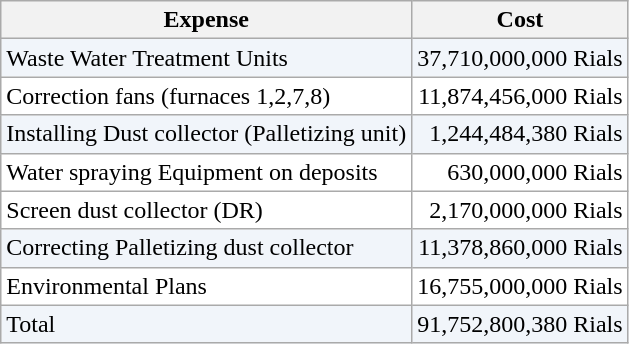<table class="wikitable">
<tr>
<th>Expense</th>
<th>Cost</th>
</tr>
<tr bgcolor="f1f5fa" align="right">
<td align="left">Waste Water Treatment Units</td>
<td>37,710,000,000 Rials</td>
</tr>
<tr bgcolor="ffffff" align="right">
<td align="left">Correction fans (furnaces 1,2,7,8)</td>
<td>11,874,456,000 Rials</td>
</tr>
<tr bgcolor="f1f5fa" align="right">
<td align="left">Installing Dust collector (Palletizing unit)</td>
<td>1,244,484,380 Rials</td>
</tr>
<tr bgcolor="ffffff" align="right">
<td align="left">Water spraying Equipment on deposits</td>
<td>630,000,000 Rials</td>
</tr>
<tr bgcolor="ffffff" align="right">
<td align="left">Screen dust collector (DR)</td>
<td>2,170,000,000 Rials</td>
</tr>
<tr bgcolor="f1f5fa" align="right">
<td align="left">Correcting Palletizing dust collector</td>
<td>11,378,860,000 Rials</td>
</tr>
<tr bgcolor="ffffff" align="right">
<td align="left">Environmental Plans</td>
<td>16,755,000,000 Rials</td>
</tr>
<tr bgcolor="f1f5fa" align="right">
<td align="left">Total</td>
<td>91,752,800,380 Rials</td>
</tr>
</table>
